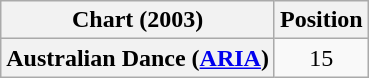<table class="wikitable plainrowheaders" style="text-align:center">
<tr>
<th>Chart (2003)</th>
<th>Position</th>
</tr>
<tr>
<th scope="row">Australian Dance (<a href='#'>ARIA</a>)</th>
<td>15</td>
</tr>
</table>
